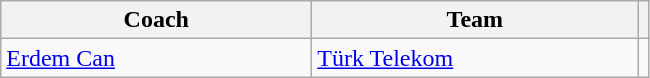<table class="wikitable">
<tr>
<th style="width:200px;">Coach</th>
<th style="width:210px;">Team</th>
<th></th>
</tr>
<tr>
<td> <a href='#'>Erdem Can</a></td>
<td> <a href='#'>Türk Telekom</a></td>
<td style="text-align:center;"></td>
</tr>
</table>
